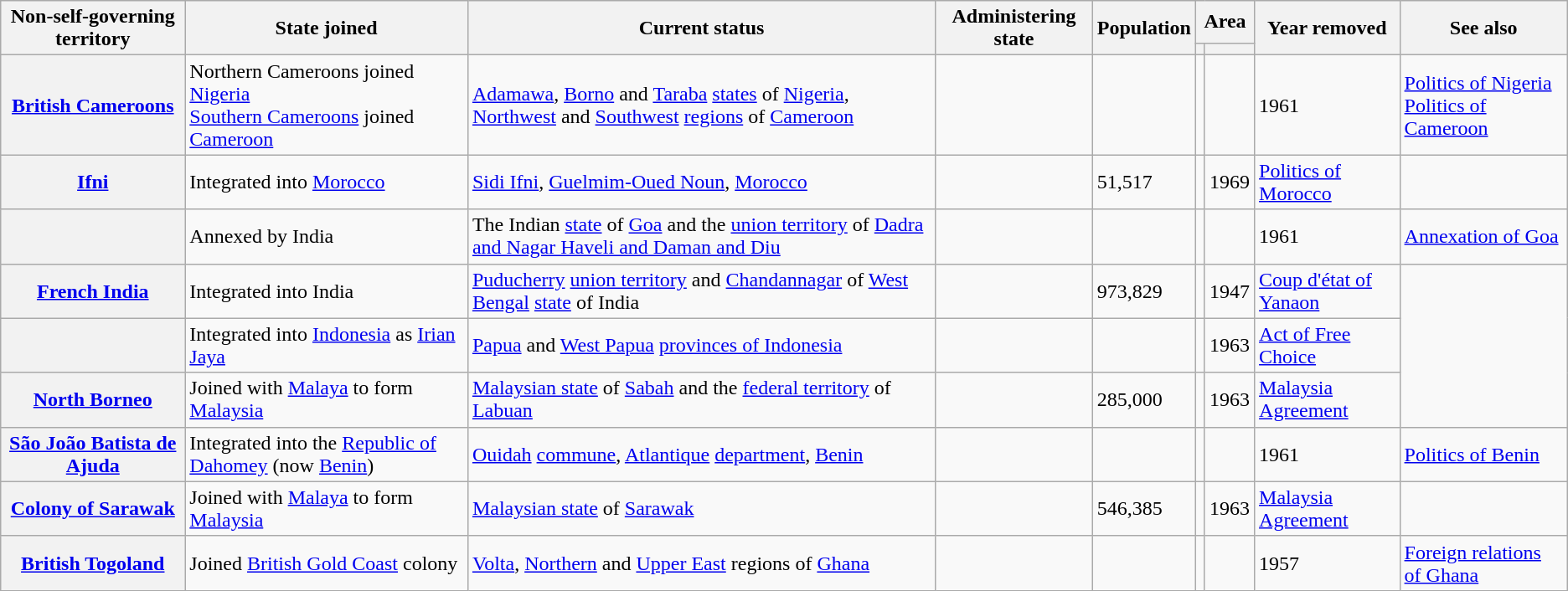<table class="wikitable sortable sticky-header-multi plainrowheaders">
<tr>
<th scope="col" rowspan="2">Non-self-governing territory</th>
<th scope="col" rowspan="2">State joined</th>
<th scope="col" rowspan="2">Current status</th>
<th scope="col" rowspan="2">Administering state</th>
<th scope="col" rowspan="2">Population</th>
<th scope="colgroup" colspan="2">Area</th>
<th scope="col" rowspan="2">Year removed</th>
<th scope="col" rowspan="2">See also</th>
</tr>
<tr>
<th scope="col"></th>
<th scope="col"></th>
</tr>
<tr>
<th scope="row" data-sort-value="Cameroons"> <a href='#'>British Cameroons</a></th>
<td>Northern Cameroons joined <a href='#'>Nigeria</a><br><a href='#'>Southern Cameroons</a> joined <a href='#'>Cameroon</a></td>
<td><a href='#'>Adamawa</a>, <a href='#'>Borno</a> and <a href='#'>Taraba</a> <a href='#'>states</a> of <a href='#'>Nigeria</a>, <a href='#'>Northwest</a> and <a href='#'>Southwest</a> <a href='#'>regions</a> of <a href='#'>Cameroon</a></td>
<td></td>
<td></td>
<td></td>
<td></td>
<td>1961</td>
<td><a href='#'>Politics of Nigeria</a><br><a href='#'>Politics of Cameroon</a></td>
</tr>
<tr>
<th scope="row" data-sort-value="Ifni"> <a href='#'>Ifni</a></th>
<td>Integrated into <a href='#'>Morocco</a></td>
<td><a href='#'>Sidi Ifni</a>, <a href='#'>Guelmim-Oued Noun</a>, <a href='#'>Morocco</a></td>
<td></td>
<td>51,517</td>
<td></td>
<td>1969</td>
<td><a href='#'>Politics of Morocco</a></td>
</tr>
<tr>
<th scope="row" data-sort-value="India"></th>
<td>Annexed by India</td>
<td>The Indian <a href='#'>state</a> of <a href='#'>Goa</a> and the <a href='#'>union territory</a> of <a href='#'>Dadra and Nagar Haveli and Daman and Diu</a></td>
<td></td>
<td></td>
<td></td>
<td></td>
<td>1961</td>
<td><a href='#'>Annexation of Goa</a></td>
</tr>
<tr>
<th scope="row" data-sort-value="India"> <a href='#'>French India</a></th>
<td>Integrated into India</td>
<td><a href='#'>Puducherry</a> <a href='#'>union territory</a> and <a href='#'>Chandannagar</a> of <a href='#'>West Bengal</a> <a href='#'>state</a> of India</td>
<td></td>
<td>973,829</td>
<td></td>
<td>1947</td>
<td><a href='#'>Coup d'état of Yanaon</a></td>
</tr>
<tr>
<th scope="row" data-sort-value="New Guinea"></th>
<td>Integrated into <a href='#'>Indonesia</a> as <a href='#'>Irian Jaya</a></td>
<td><a href='#'>Papua</a> and <a href='#'>West Papua</a> <a href='#'>provinces of Indonesia</a></td>
<td></td>
<td></td>
<td></td>
<td>1963</td>
<td><a href='#'>Act of Free Choice</a></td>
</tr>
<tr>
<th scope="row" data-sort-value="North Borneo"> <a href='#'>North Borneo</a></th>
<td>Joined with <a href='#'>Malaya</a> to form <a href='#'>Malaysia</a></td>
<td><a href='#'>Malaysian state</a> of <a href='#'>Sabah</a> and the <a href='#'>federal territory</a> of <a href='#'>Labuan</a></td>
<td></td>
<td>285,000</td>
<td></td>
<td>1963</td>
<td><a href='#'>Malaysia Agreement</a></td>
</tr>
<tr>
<th scope="row" data-sort-value="Sao Joao Baptista"> <a href='#'>São João Batista de Ajuda</a></th>
<td>Integrated into the <a href='#'>Republic of Dahomey</a> (now <a href='#'>Benin</a>)</td>
<td><a href='#'>Ouidah</a> <a href='#'>commune</a>, <a href='#'>Atlantique</a> <a href='#'>department</a>, <a href='#'>Benin</a></td>
<td></td>
<td></td>
<td></td>
<td></td>
<td>1961</td>
<td><a href='#'>Politics of Benin</a></td>
</tr>
<tr>
<th scope="row" data-sort-value="Sarawak"> <a href='#'>Colony of Sarawak</a></th>
<td>Joined with <a href='#'>Malaya</a> to form <a href='#'>Malaysia</a></td>
<td><a href='#'>Malaysian state</a> of <a href='#'>Sarawak</a></td>
<td></td>
<td>546,385</td>
<td></td>
<td>1963</td>
<td><a href='#'>Malaysia Agreement</a></td>
</tr>
<tr>
<th scope="row" data-sort-value="Togoland"> <a href='#'>British Togoland</a></th>
<td>Joined <a href='#'>British Gold Coast</a> colony</td>
<td><a href='#'>Volta</a>, <a href='#'>Northern</a> and <a href='#'>Upper East</a> regions of <a href='#'>Ghana</a></td>
<td></td>
<td></td>
<td></td>
<td></td>
<td>1957</td>
<td><a href='#'>Foreign relations of Ghana</a></td>
</tr>
</table>
